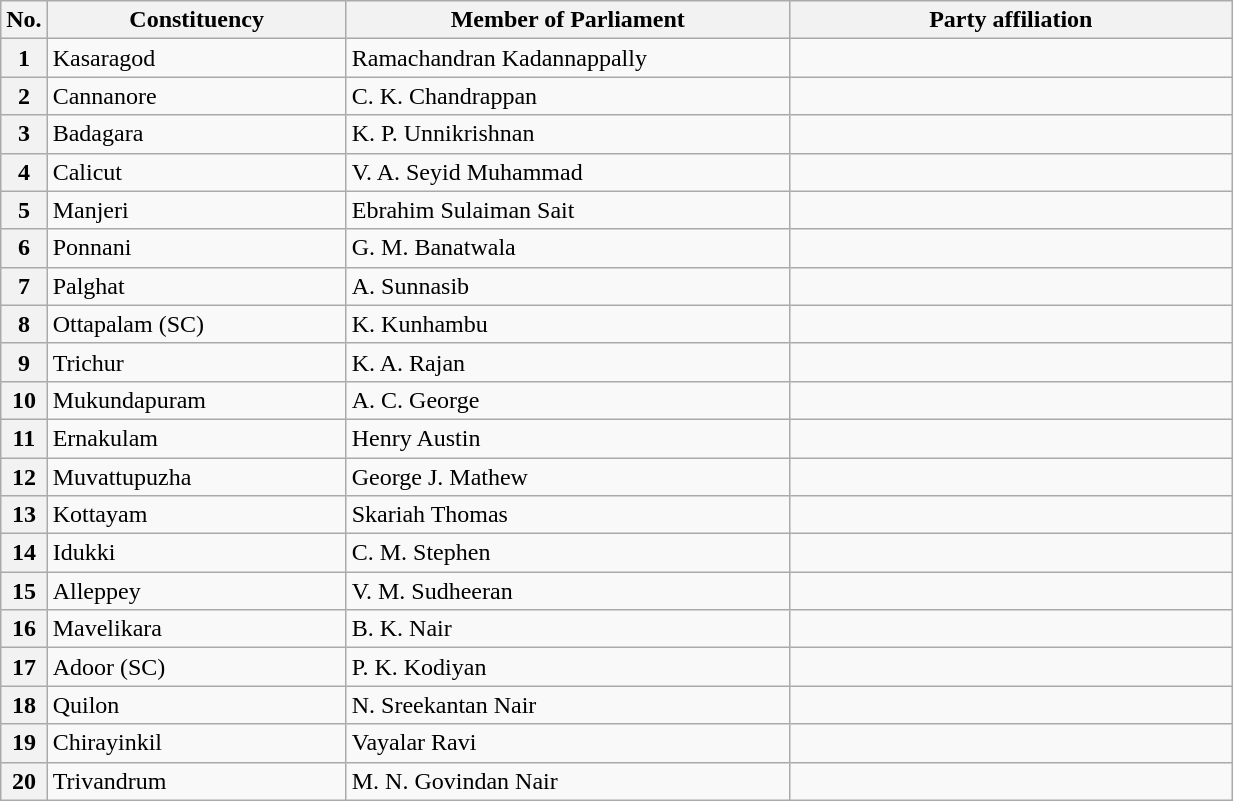<table class="wikitable sortable">
<tr style="text-align:center;">
<th>No.</th>
<th style="width:12em">Constituency</th>
<th style="width:18em">Member of Parliament</th>
<th colspan="2" style="width:18em">Party affiliation</th>
</tr>
<tr>
<th>1</th>
<td>Kasaragod</td>
<td>Ramachandran Kadannappally</td>
<td></td>
</tr>
<tr>
<th>2</th>
<td>Cannanore</td>
<td>C. K. Chandrappan</td>
<td></td>
</tr>
<tr>
<th>3</th>
<td>Badagara</td>
<td>K. P. Unnikrishnan</td>
<td></td>
</tr>
<tr>
<th>4</th>
<td>Calicut</td>
<td>V. A. Seyid Muhammad</td>
<td></td>
</tr>
<tr>
<th>5</th>
<td>Manjeri</td>
<td>Ebrahim Sulaiman Sait</td>
<td></td>
</tr>
<tr>
<th>6</th>
<td>Ponnani</td>
<td>G. M. Banatwala</td>
<td></td>
</tr>
<tr>
<th>7</th>
<td>Palghat</td>
<td>A. Sunnasib</td>
<td></td>
</tr>
<tr>
<th>8</th>
<td>Ottapalam (SC)</td>
<td>K. Kunhambu</td>
<td></td>
</tr>
<tr>
<th>9</th>
<td>Trichur</td>
<td>K. A. Rajan</td>
<td></td>
</tr>
<tr>
<th>10</th>
<td>Mukundapuram</td>
<td>A. C. George</td>
<td></td>
</tr>
<tr>
<th>11</th>
<td>Ernakulam</td>
<td>Henry Austin</td>
<td></td>
</tr>
<tr>
<th>12</th>
<td>Muvattupuzha</td>
<td>George J. Mathew</td>
<td></td>
</tr>
<tr>
<th>13</th>
<td>Kottayam</td>
<td>Skariah Thomas</td>
<td></td>
</tr>
<tr>
<th>14</th>
<td>Idukki</td>
<td>C. M. Stephen</td>
<td></td>
</tr>
<tr>
<th>15</th>
<td>Alleppey</td>
<td>V. M. Sudheeran</td>
<td></td>
</tr>
<tr>
<th>16</th>
<td>Mavelikara</td>
<td>B. K. Nair</td>
<td></td>
</tr>
<tr>
<th>17</th>
<td>Adoor (SC)</td>
<td>P. K. Kodiyan</td>
<td></td>
</tr>
<tr>
<th>18</th>
<td>Quilon</td>
<td>N. Sreekantan Nair</td>
<td></td>
</tr>
<tr>
<th>19</th>
<td>Chirayinkil</td>
<td>Vayalar Ravi</td>
<td></td>
</tr>
<tr>
<th>20</th>
<td>Trivandrum</td>
<td>M. N. Govindan Nair</td>
<td></td>
</tr>
</table>
